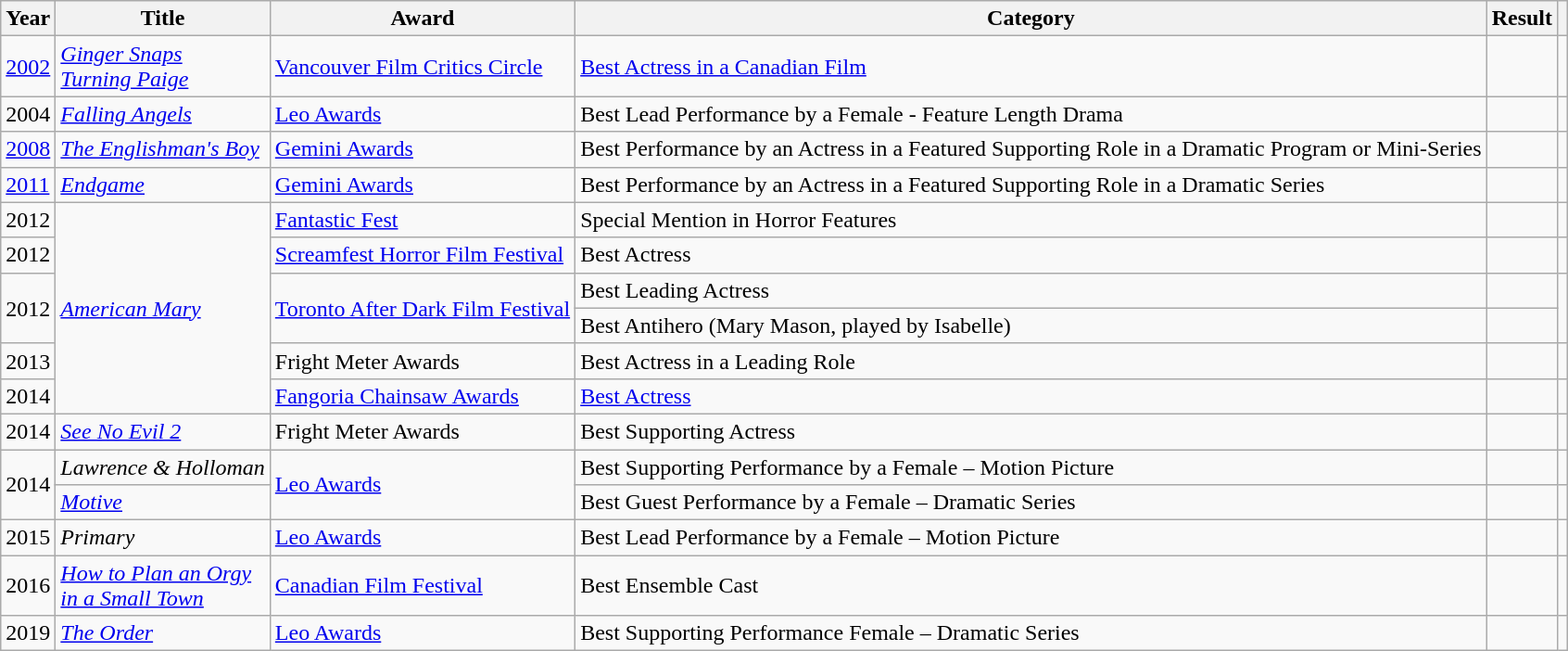<table class="wikitable sortable">
<tr>
<th scope="col">Year</th>
<th scope="col">Title</th>
<th scope="col">Award</th>
<th scope="col">Category</th>
<th scope="col">Result</th>
<th scope="col" class="unsortable"></th>
</tr>
<tr>
<td><a href='#'>2002</a></td>
<td style="white-space:nowrap;"><em><a href='#'>Ginger Snaps</a></em><br><em><a href='#'>Turning Paige</a></em></td>
<td><a href='#'>Vancouver Film Critics Circle</a></td>
<td><a href='#'>Best Actress in a Canadian Film</a></td>
<td></td>
<td style="text-align:center;"></td>
</tr>
<tr>
<td>2004</td>
<td><em><a href='#'>Falling Angels</a></em></td>
<td><a href='#'>Leo Awards</a></td>
<td>Best Lead Performance by a Female - Feature Length Drama</td>
<td></td>
<td style="text-align:center;"></td>
</tr>
<tr>
<td><a href='#'>2008</a></td>
<td style="white-space:nowrap;"><em><a href='#'>The Englishman's Boy</a></em></td>
<td><a href='#'>Gemini Awards</a></td>
<td>Best Performance by an Actress in a Featured Supporting Role in a Dramatic Program or Mini-Series</td>
<td></td>
<td style="text-align:center;"></td>
</tr>
<tr>
<td><a href='#'>2011</a></td>
<td style="white-space:nowrap;"><em><a href='#'>Endgame</a></em></td>
<td><a href='#'>Gemini Awards</a></td>
<td>Best Performance by an Actress in a Featured Supporting Role in a Dramatic Series</td>
<td></td>
<td style="text-align:center;"></td>
</tr>
<tr>
<td>2012</td>
<td style="white-space:nowrap;" rowspan="6"><em><a href='#'>American Mary</a></em></td>
<td><a href='#'>Fantastic Fest</a></td>
<td>Special Mention in Horror Features</td>
<td></td>
<td style="text-align:center;"></td>
</tr>
<tr>
<td>2012<br></td>
<td><a href='#'>Screamfest Horror Film Festival</a></td>
<td>Best Actress</td>
<td></td>
<td style="text-align:center;"></td>
</tr>
<tr>
<td rowspan=2>2012<br></td>
<td rowspan=2><a href='#'>Toronto After Dark Film Festival</a></td>
<td>Best Leading Actress</td>
<td></td>
<td rowspan=2 style="text-align:center;"></td>
</tr>
<tr>
<td>Best Antihero (Mary Mason, played by Isabelle)</td>
<td></td>
</tr>
<tr>
<td>2013<br></td>
<td>Fright Meter Awards</td>
<td>Best Actress in a Leading Role</td>
<td></td>
<td style="text-align:center;"></td>
</tr>
<tr>
<td>2014<br></td>
<td><a href='#'>Fangoria Chainsaw Awards</a></td>
<td><a href='#'>Best Actress</a></td>
<td></td>
<td style="text-align:center;"></td>
</tr>
<tr>
<td>2014</td>
<td><em><a href='#'>See No Evil 2</a></em></td>
<td>Fright Meter Awards</td>
<td>Best Supporting Actress</td>
<td></td>
<td style="text-align:center;"></td>
</tr>
<tr>
<td rowspan="2">2014</td>
<td><em>Lawrence & Holloman</em></td>
<td rowspan="2"><a href='#'>Leo Awards</a></td>
<td>Best Supporting Performance by a Female – Motion Picture</td>
<td></td>
<td style="text-align:center;"></td>
</tr>
<tr>
<td><em><a href='#'>Motive</a></em><br></td>
<td>Best Guest Performance by a Female – Dramatic Series</td>
<td></td>
<td style="text-align:center;"></td>
</tr>
<tr>
<td>2015</td>
<td><em>Primary</em></td>
<td><a href='#'>Leo Awards</a></td>
<td>Best Lead Performance by a Female – Motion Picture</td>
<td></td>
<td style="text-align:center;"></td>
</tr>
<tr>
<td>2016</td>
<td><a href='#'><em>How to Plan an Orgy<br>in a Small Town</em></a></td>
<td><a href='#'>Canadian Film Festival</a></td>
<td>Best Ensemble Cast</td>
<td></td>
<td style="text-align:center;"></td>
</tr>
<tr>
<td>2019</td>
<td><em><a href='#'>The Order</a></em></td>
<td><a href='#'>Leo Awards</a></td>
<td>Best Supporting Performance Female – Dramatic Series</td>
<td></td>
<td style="text-align:center;"></td>
</tr>
</table>
